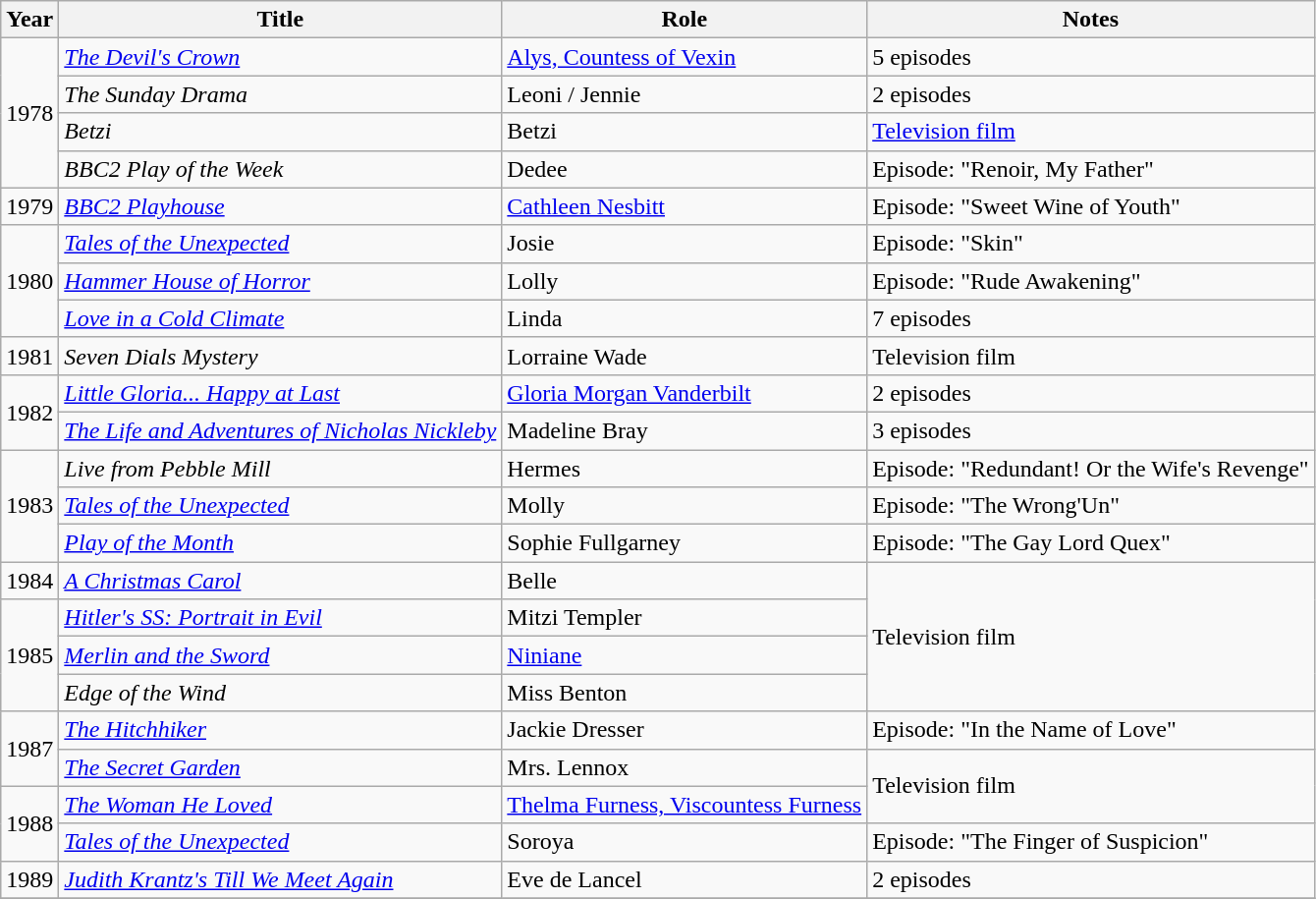<table class="wikitable unsortable">
<tr>
<th>Year</th>
<th>Title</th>
<th>Role</th>
<th>Notes</th>
</tr>
<tr>
<td rowspan="4">1978</td>
<td><em><a href='#'>The Devil's Crown</a></em></td>
<td><a href='#'>Alys, Countess of Vexin</a></td>
<td>5 episodes</td>
</tr>
<tr>
<td><em>The Sunday Drama</em></td>
<td>Leoni / Jennie</td>
<td>2 episodes</td>
</tr>
<tr>
<td><em>Betzi</em></td>
<td>Betzi</td>
<td><a href='#'>Television film</a></td>
</tr>
<tr>
<td><em>BBC2 Play of the Week</em></td>
<td>Dedee</td>
<td>Episode: "Renoir, My Father"</td>
</tr>
<tr>
<td>1979</td>
<td><em><a href='#'>BBC2 Playhouse</a></em></td>
<td><a href='#'>Cathleen Nesbitt</a></td>
<td>Episode: "Sweet Wine of Youth"</td>
</tr>
<tr>
<td rowspan="3">1980</td>
<td><em><a href='#'>Tales of the Unexpected</a></em></td>
<td>Josie</td>
<td>Episode: "Skin"</td>
</tr>
<tr>
<td><em><a href='#'>Hammer House of Horror</a></em></td>
<td>Lolly</td>
<td>Episode: "Rude Awakening"</td>
</tr>
<tr>
<td><em><a href='#'>Love in a Cold Climate</a></em></td>
<td>Linda</td>
<td>7 episodes</td>
</tr>
<tr>
<td>1981</td>
<td><em>Seven Dials Mystery</em></td>
<td>Lorraine Wade</td>
<td>Television film</td>
</tr>
<tr>
<td rowspan="2">1982</td>
<td><em><a href='#'>Little Gloria... Happy at Last</a></em></td>
<td><a href='#'>Gloria Morgan Vanderbilt</a></td>
<td>2 episodes</td>
</tr>
<tr>
<td><em><a href='#'>The Life and Adventures of Nicholas Nickleby</a></em></td>
<td>Madeline Bray</td>
<td>3 episodes</td>
</tr>
<tr>
<td rowspan="3">1983</td>
<td><em>Live from Pebble Mill</em></td>
<td>Hermes</td>
<td>Episode: "Redundant! Or the Wife's Revenge"</td>
</tr>
<tr>
<td><em><a href='#'>Tales of the Unexpected</a></em></td>
<td>Molly</td>
<td>Episode: "The Wrong'Un"</td>
</tr>
<tr>
<td><em><a href='#'>Play of the Month</a></em></td>
<td>Sophie Fullgarney</td>
<td>Episode: "The Gay Lord Quex"</td>
</tr>
<tr>
<td>1984</td>
<td><em><a href='#'>A Christmas Carol</a></em></td>
<td>Belle</td>
<td rowspan="4">Television film</td>
</tr>
<tr>
<td rowspan="3">1985</td>
<td><em><a href='#'>Hitler's SS: Portrait in Evil</a></em></td>
<td>Mitzi Templer</td>
</tr>
<tr>
<td><em><a href='#'>Merlin and the Sword</a></em></td>
<td><a href='#'>Niniane</a></td>
</tr>
<tr>
<td><em>Edge of the Wind</em></td>
<td>Miss Benton</td>
</tr>
<tr>
<td rowspan="2">1987</td>
<td><em><a href='#'>The Hitchhiker</a></em></td>
<td>Jackie Dresser</td>
<td>Episode: "In the Name of Love"</td>
</tr>
<tr>
<td><em><a href='#'>The Secret Garden</a></em></td>
<td>Mrs. Lennox</td>
<td rowspan="2">Television film</td>
</tr>
<tr>
<td rowspan="2">1988</td>
<td><em><a href='#'>The Woman He Loved</a></em></td>
<td><a href='#'>Thelma Furness, Viscountess Furness</a></td>
</tr>
<tr>
<td><em><a href='#'>Tales of the Unexpected</a></em></td>
<td>Soroya</td>
<td>Episode: "The Finger of Suspicion"</td>
</tr>
<tr>
<td>1989</td>
<td><em><a href='#'>Judith Krantz's Till We Meet Again</a></em></td>
<td>Eve de Lancel</td>
<td>2 episodes</td>
</tr>
<tr>
</tr>
</table>
